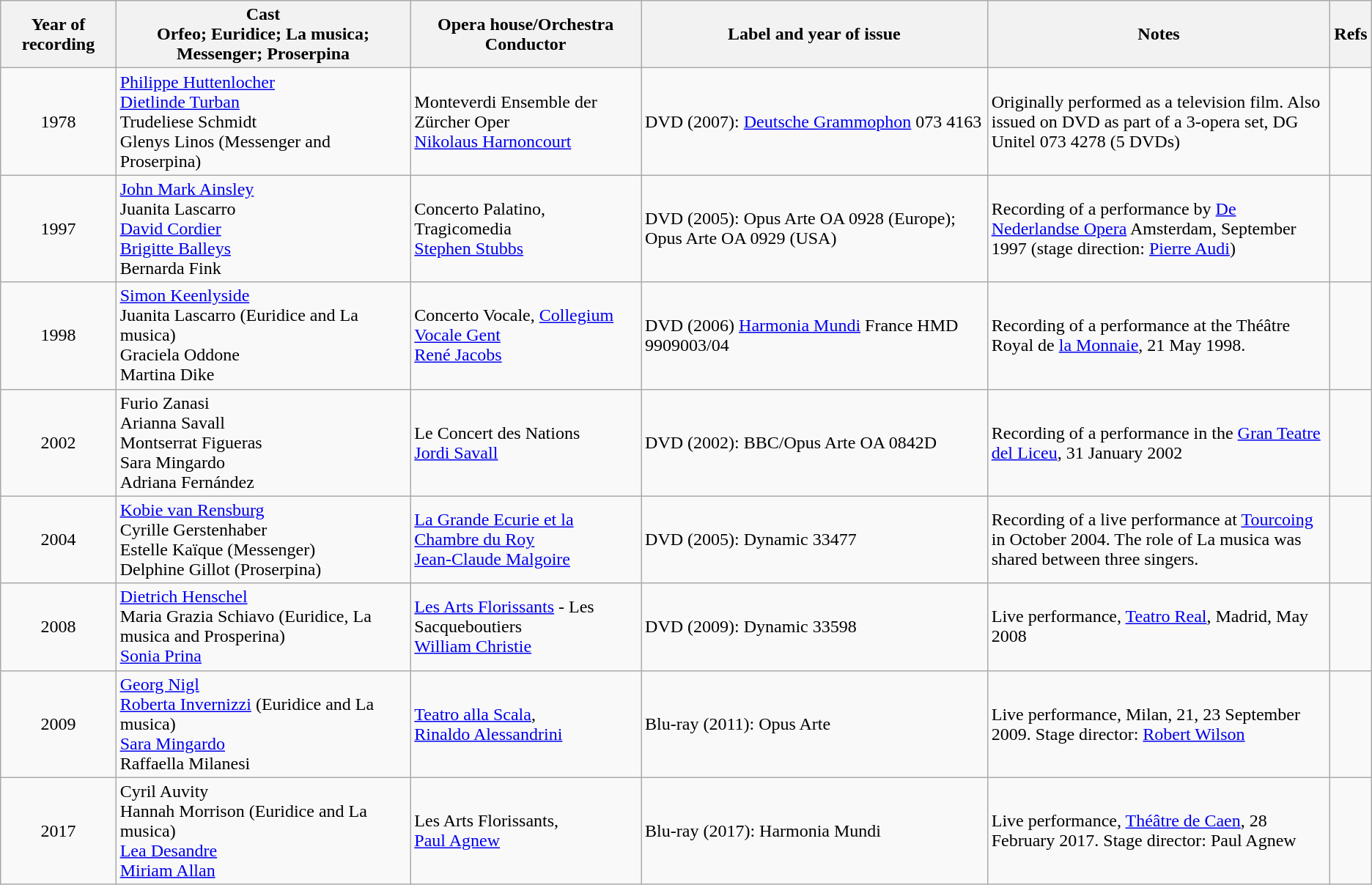<table class= "wikitable">
<tr>
<th>Year of recording</th>
<th>Cast<br>Orfeo; Euridice; La musica; Messenger; Proserpina</th>
<th>Opera house/Orchestra<br>Conductor</th>
<th>Label and year of issue</th>
<th width=25%>Notes</th>
<th>Refs</th>
</tr>
<tr>
<td align= "center">1978</td>
<td><a href='#'>Philippe Huttenlocher</a><br><a href='#'>Dietlinde Turban</a><br>Trudeliese Schmidt<br>Glenys Linos (Messenger and Proserpina)</td>
<td>Monteverdi Ensemble der Zürcher Oper<br><a href='#'>Nikolaus Harnoncourt</a></td>
<td>DVD (2007): <a href='#'>Deutsche Grammophon</a> 073 4163</td>
<td>Originally performed as a television film. Also issued on DVD as part of a 3-opera set, DG Unitel 073 4278 (5 DVDs)</td>
<td></td>
</tr>
<tr>
<td align= "center">1997</td>
<td><a href='#'>John Mark Ainsley</a><br>Juanita Lascarro<br><a href='#'>David Cordier</a><br><a href='#'>Brigitte Balleys</a><br>Bernarda Fink</td>
<td>Concerto Palatino, Tragicomedia<br><a href='#'>Stephen Stubbs</a></td>
<td>DVD (2005): Opus Arte OA 0928 (Europe);  Opus Arte OA 0929 (USA)</td>
<td>Recording of a performance by <a href='#'>De Nederlandse Opera</a> Amsterdam, September 1997 (stage direction: <a href='#'>Pierre Audi</a>)</td>
<td></td>
</tr>
<tr>
<td align= "center">1998</td>
<td><a href='#'>Simon Keenlyside</a><br>Juanita Lascarro (Euridice and La musica)<br>Graciela Oddone<br>Martina Dike</td>
<td>Concerto Vocale, <a href='#'>Collegium Vocale Gent</a><br><a href='#'>René Jacobs</a></td>
<td>DVD (2006) <a href='#'>Harmonia Mundi</a> France HMD 9909003/04</td>
<td>Recording of a performance at the Théâtre Royal de <a href='#'>la Monnaie</a>, 21 May 1998.</td>
<td><br></td>
</tr>
<tr>
<td align= "center">2002</td>
<td>Furio Zanasi<br>Arianna Savall<br>Montserrat Figueras<br>Sara Mingardo<br>Adriana Fernández</td>
<td>Le Concert des Nations<br><a href='#'>Jordi Savall</a></td>
<td>DVD (2002): BBC/Opus Arte OA 0842D</td>
<td>Recording of a performance in the <a href='#'>Gran Teatre del Liceu</a>, 31 January 2002</td>
<td><br></td>
</tr>
<tr>
<td align= "center">2004</td>
<td><a href='#'>Kobie van Rensburg</a><br>Cyrille Gerstenhaber<br>Estelle Kaïque (Messenger)<br>Delphine Gillot (Proserpina)</td>
<td><a href='#'>La Grande Ecurie et la Chambre du Roy</a><br><a href='#'>Jean-Claude Malgoire</a></td>
<td>DVD (2005):  Dynamic 33477</td>
<td>Recording of a live performance at <a href='#'>Tourcoing</a> in October 2004. The role of La musica was shared between three singers.</td>
<td></td>
</tr>
<tr>
<td align= "center">2008</td>
<td><a href='#'>Dietrich Henschel</a><br>Maria Grazia Schiavo (Euridice,  La musica and Prosperina)<br><a href='#'>Sonia Prina</a></td>
<td><a href='#'>Les Arts Florissants</a> - Les Sacqueboutiers<br> <a href='#'>William Christie</a></td>
<td>DVD (2009): Dynamic 33598</td>
<td>Live performance, <a href='#'>Teatro Real</a>, Madrid, May 2008</td>
<td></td>
</tr>
<tr>
<td align= "center">2009</td>
<td><a href='#'>Georg Nigl</a><br><a href='#'>Roberta Invernizzi</a> (Euridice and  La musica)<br><a href='#'>Sara Mingardo</a><br>Raffaella Milanesi</td>
<td><a href='#'>Teatro alla Scala</a>,<br><a href='#'>Rinaldo Alessandrini</a></td>
<td>Blu-ray (2011): Opus Arte</td>
<td>Live performance, Milan, 21, 23 September 2009. Stage director: <a href='#'>Robert Wilson</a></td>
<td></td>
</tr>
<tr>
<td align= "center">2017</td>
<td>Cyril Auvity<br>Hannah Morrison (Euridice and  La musica)<br><a href='#'>Lea Desandre</a><br><a href='#'>Miriam Allan</a></td>
<td>Les Arts Florissants,<br><a href='#'>Paul Agnew</a></td>
<td>Blu-ray (2017): Harmonia Mundi</td>
<td>Live performance, <a href='#'>Théâtre de Caen</a>, 28 February 2017. Stage director: Paul Agnew</td>
<td><br></td>
</tr>
</table>
